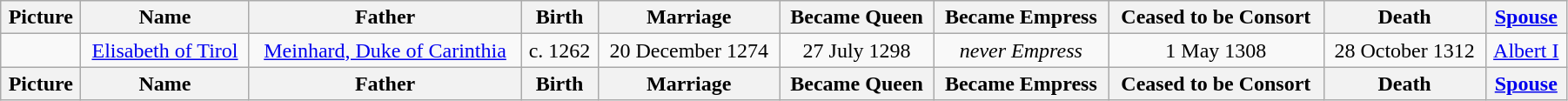<table width=95% class="wikitable">
<tr>
<th>Picture</th>
<th>Name</th>
<th>Father</th>
<th>Birth</th>
<th>Marriage</th>
<th>Became Queen</th>
<th>Became Empress</th>
<th>Ceased to be Consort</th>
<th>Death</th>
<th><a href='#'>Spouse</a></th>
</tr>
<tr>
<td align=center></td>
<td align=center><a href='#'>Elisabeth of Tirol</a></td>
<td align="center"><a href='#'>Meinhard, Duke of Carinthia</a></td>
<td align="center">c. 1262</td>
<td align="center">20 December 1274</td>
<td align="center">27 July 1298</td>
<td align="center"><em>never Empress</em></td>
<td align="center">1 May 1308</td>
<td align="center">28 October 1312</td>
<td align="center"><a href='#'>Albert I</a></td>
</tr>
<tr>
<th>Picture</th>
<th>Name</th>
<th>Father</th>
<th>Birth</th>
<th>Marriage</th>
<th>Became Queen</th>
<th>Became Empress</th>
<th>Ceased to be Consort</th>
<th>Death</th>
<th><a href='#'>Spouse</a></th>
</tr>
</table>
